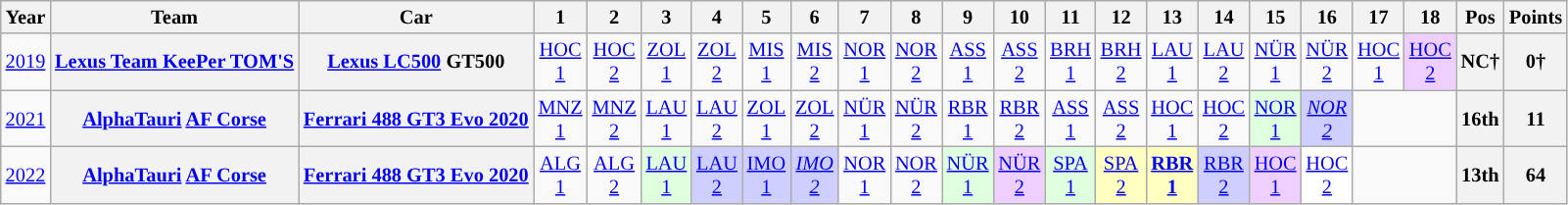<table class="wikitable" style="text-align:center; font-size:85%">
<tr>
<th>Year</th>
<th>Team</th>
<th>Car</th>
<th>1</th>
<th>2</th>
<th>3</th>
<th>4</th>
<th>5</th>
<th>6</th>
<th>7</th>
<th>8</th>
<th>9</th>
<th>10</th>
<th>11</th>
<th>12</th>
<th>13</th>
<th>14</th>
<th>15</th>
<th>16</th>
<th>17</th>
<th>18</th>
<th>Pos</th>
<th>Points</th>
</tr>
<tr>
<td><a href='#'>2019</a></td>
<th nowrap><a href='#'>Lexus Team KeePer TOM'S</a></th>
<th nowrap><a href='#'>Lexus LC500</a> GT500</th>
<td><a href='#'>HOC<br>1</a></td>
<td><a href='#'>HOC<br>2</a></td>
<td><a href='#'>ZOL<br>1</a></td>
<td><a href='#'>ZOL<br>2</a></td>
<td><a href='#'>MIS<br>1</a></td>
<td><a href='#'>MIS<br>2</a></td>
<td><a href='#'>NOR<br>1</a></td>
<td><a href='#'>NOR<br>2</a></td>
<td><a href='#'>ASS<br>1</a></td>
<td><a href='#'>ASS<br>2</a></td>
<td><a href='#'>BRH<br>1</a></td>
<td><a href='#'>BRH<br>2</a></td>
<td><a href='#'>LAU<br>1</a></td>
<td><a href='#'>LAU<br>2</a></td>
<td><a href='#'>NÜR<br>1</a></td>
<td><a href='#'>NÜR<br>2</a></td>
<td><a href='#'>HOC<br>1</a></td>
<td style="background:#EFCFFF"><a href='#'>HOC<br>2</a><br></td>
<th>NC†</th>
<th>0†</th>
</tr>
<tr>
<td><a href='#'>2021</a></td>
<th nowrap><a href='#'>AlphaTauri</a> <a href='#'>AF Corse</a></th>
<th nowrap><a href='#'>Ferrari 488 GT3 Evo 2020</a></th>
<td><a href='#'>MNZ<br>1</a></td>
<td><a href='#'>MNZ<br>2</a></td>
<td><a href='#'>LAU<br>1</a></td>
<td><a href='#'>LAU<br>2</a></td>
<td><a href='#'>ZOL<br>1</a></td>
<td><a href='#'>ZOL<br>2</a></td>
<td><a href='#'>NÜR<br>1</a></td>
<td><a href='#'>NÜR<br>2</a></td>
<td><a href='#'>RBR<br>1</a></td>
<td><a href='#'>RBR<br>2</a></td>
<td><a href='#'>ASS<br>1</a></td>
<td><a href='#'>ASS<br>2</a></td>
<td><a href='#'>HOC<br>1</a></td>
<td><a href='#'>HOC<br>2</a></td>
<td style="background:#DFFFDF"><a href='#'>NOR<br>1</a><br></td>
<td style="background:#CFCFFF"><em><a href='#'>NOR<br>2</a></em><br></td>
<td colspan=2></td>
<th>16th</th>
<th>11</th>
</tr>
<tr>
<td><a href='#'>2022</a></td>
<th nowrap><a href='#'>AlphaTauri</a> <a href='#'>AF Corse</a></th>
<th nowrap><a href='#'>Ferrari 488 GT3 Evo 2020</a></th>
<td><a href='#'>ALG<br>1</a></td>
<td><a href='#'>ALG<br>2</a></td>
<td style="background:#DFFFDF"><a href='#'>LAU<br>1</a><br></td>
<td style="background:#CFCFFF"><a href='#'>LAU<br>2</a><br></td>
<td style="background:#CFCFFF"><a href='#'>IMO<br>1</a><br></td>
<td style="background:#CFCFFF"><em><a href='#'>IMO<br>2</a></em><br></td>
<td><a href='#'>NOR<br>1</a></td>
<td><a href='#'>NOR<br>2</a></td>
<td style="background:#DFFFDF"><a href='#'>NÜR<br>1</a><br></td>
<td style="background:#EFCFFF"><a href='#'>NÜR<br>2</a><br></td>
<td style="background:#DFFFDF"><a href='#'>SPA<br>1</a><br></td>
<td style="background:#FFFFBF"><a href='#'>SPA<br>2</a><br></td>
<td style="background:#FFFFBF"><strong><a href='#'>RBR<br>1</a></strong><br></td>
<td style="background:#CFCFFF"><a href='#'>RBR<br>2</a><br></td>
<td style="background:#EFCFFF"><a href='#'>HOC<br>1</a><br></td>
<td style="background:#FFFFFF"><a href='#'>HOC<br>2</a><br></td>
<td colspan=2></td>
<th>13th</th>
<th>64</th>
</tr>
</table>
